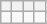<table class="wikitable">
<tr>
<th></th>
<th></th>
<th></th>
<th></th>
</tr>
<tr>
<td></td>
<td></td>
<td></td>
<td></td>
</tr>
</table>
